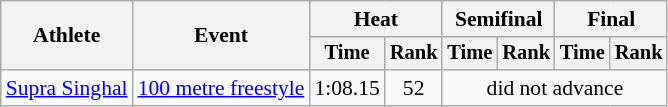<table class=wikitable style="font-size:90%">
<tr>
<th rowspan="2">Athlete</th>
<th rowspan="2">Event</th>
<th colspan="2">Heat</th>
<th colspan="2">Semifinal</th>
<th colspan="2">Final</th>
</tr>
<tr style="font-size:95%">
<th>Time</th>
<th>Rank</th>
<th>Time</th>
<th>Rank</th>
<th>Time</th>
<th>Rank</th>
</tr>
<tr align=center>
<td align=left><a href='#'>Supra Singhal</a></td>
<td align=left><a href='#'>100 metre freestyle</a></td>
<td>1:08.15</td>
<td>52</td>
<td colspan=6>did not advance</td>
</tr>
</table>
